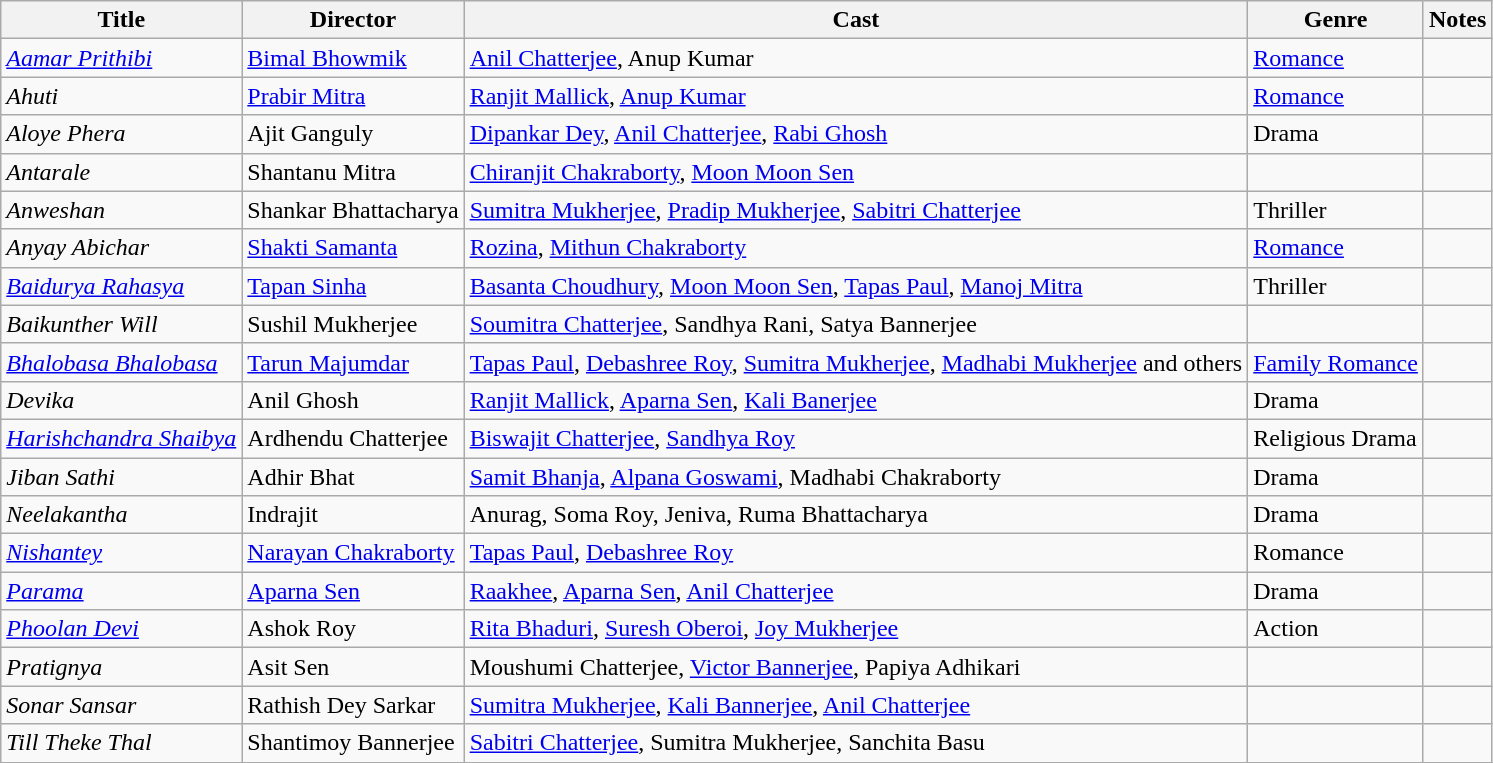<table class="wikitable sortable" border="0">
<tr>
<th>Title</th>
<th>Director</th>
<th>Cast</th>
<th>Genre</th>
<th>Notes</th>
</tr>
<tr>
<td><em><a href='#'>Aamar Prithibi</a></em></td>
<td><a href='#'>Bimal Bhowmik</a></td>
<td><a href='#'>Anil Chatterjee</a>, Anup Kumar</td>
<td><a href='#'>Romance</a></td>
<td></td>
</tr>
<tr>
<td><em>Ahuti</em></td>
<td><a href='#'>Prabir Mitra</a></td>
<td><a href='#'>Ranjit Mallick</a>, <a href='#'>Anup Kumar</a></td>
<td><a href='#'>Romance</a></td>
<td></td>
</tr>
<tr>
<td><em>Aloye Phera</em></td>
<td>Ajit Ganguly</td>
<td><a href='#'>Dipankar Dey</a>, <a href='#'>Anil Chatterjee</a>, <a href='#'>Rabi Ghosh</a></td>
<td>Drama</td>
<td></td>
</tr>
<tr>
<td><em>Antarale</em></td>
<td>Shantanu Mitra</td>
<td><a href='#'>Chiranjit Chakraborty</a>, <a href='#'>Moon Moon Sen</a></td>
<td></td>
<td></td>
</tr>
<tr>
<td><em>Anweshan</em></td>
<td>Shankar Bhattacharya</td>
<td><a href='#'>Sumitra Mukherjee</a>, <a href='#'>Pradip Mukherjee</a>, <a href='#'>Sabitri Chatterjee</a></td>
<td>Thriller</td>
<td></td>
</tr>
<tr>
<td><em>Anyay Abichar</em></td>
<td><a href='#'>Shakti Samanta</a></td>
<td><a href='#'>Rozina</a>, <a href='#'>Mithun Chakraborty</a></td>
<td><a href='#'>Romance</a></td>
<td></td>
</tr>
<tr>
<td><em><a href='#'>Baidurya Rahasya</a></em></td>
<td><a href='#'>Tapan Sinha</a></td>
<td><a href='#'>Basanta Choudhury</a>, <a href='#'>Moon Moon Sen</a>, <a href='#'>Tapas Paul</a>, <a href='#'>Manoj Mitra</a></td>
<td>Thriller</td>
<td></td>
</tr>
<tr>
<td><em>Baikunther Will</em></td>
<td>Sushil Mukherjee</td>
<td><a href='#'>Soumitra Chatterjee</a>, Sandhya Rani, Satya Bannerjee</td>
<td></td>
<td></td>
</tr>
<tr>
<td><em><a href='#'>Bhalobasa Bhalobasa</a></em></td>
<td><a href='#'>Tarun Majumdar</a></td>
<td><a href='#'>Tapas Paul</a>, <a href='#'>Debashree Roy</a>, <a href='#'>Sumitra Mukherjee</a>, <a href='#'>Madhabi Mukherjee</a> and others</td>
<td><a href='#'>Family Romance</a></td>
<td></td>
</tr>
<tr>
<td><em>Devika</em></td>
<td>Anil Ghosh</td>
<td><a href='#'>Ranjit Mallick</a>, <a href='#'>Aparna Sen</a>, <a href='#'>Kali Banerjee</a></td>
<td>Drama</td>
<td></td>
</tr>
<tr>
<td><em><a href='#'>Harishchandra Shaibya</a></em></td>
<td>Ardhendu Chatterjee</td>
<td><a href='#'>Biswajit Chatterjee</a>, <a href='#'>Sandhya Roy</a></td>
<td>Religious Drama</td>
<td></td>
</tr>
<tr>
<td><em>Jiban Sathi</em></td>
<td>Adhir Bhat</td>
<td><a href='#'>Samit Bhanja</a>, <a href='#'>Alpana Goswami</a>, Madhabi Chakraborty</td>
<td>Drama</td>
<td></td>
</tr>
<tr>
<td><em>Neelakantha</em></td>
<td>Indrajit</td>
<td>Anurag, Soma Roy, Jeniva, Ruma Bhattacharya</td>
<td>Drama</td>
<td></td>
</tr>
<tr>
<td><em><a href='#'>Nishantey</a></em></td>
<td><a href='#'>Narayan Chakraborty</a></td>
<td><a href='#'>Tapas Paul</a>, <a href='#'>Debashree Roy</a></td>
<td>Romance</td>
<td></td>
</tr>
<tr>
<td><em><a href='#'>Parama</a></em></td>
<td><a href='#'>Aparna Sen</a></td>
<td><a href='#'>Raakhee</a>, <a href='#'>Aparna Sen</a>, <a href='#'>Anil Chatterjee</a></td>
<td>Drama</td>
<td></td>
</tr>
<tr>
<td><em><a href='#'>Phoolan Devi</a></em></td>
<td>Ashok Roy</td>
<td><a href='#'>Rita Bhaduri</a>, <a href='#'>Suresh Oberoi</a>, <a href='#'>Joy Mukherjee</a></td>
<td>Action</td>
<td></td>
</tr>
<tr>
<td><em>Pratignya</em></td>
<td>Asit Sen</td>
<td>Moushumi Chatterjee, <a href='#'>Victor Bannerjee</a>, Papiya Adhikari</td>
<td></td>
<td></td>
</tr>
<tr>
<td><em>Sonar Sansar</em></td>
<td>Rathish Dey Sarkar</td>
<td><a href='#'>Sumitra Mukherjee</a>, <a href='#'>Kali Bannerjee</a>, <a href='#'>Anil Chatterjee</a></td>
<td></td>
<td></td>
</tr>
<tr>
<td><em>Till Theke Thal</em></td>
<td>Shantimoy Bannerjee</td>
<td><a href='#'>Sabitri Chatterjee</a>, Sumitra Mukherjee, Sanchita Basu</td>
<td></td>
<td></td>
</tr>
<tr>
</tr>
</table>
